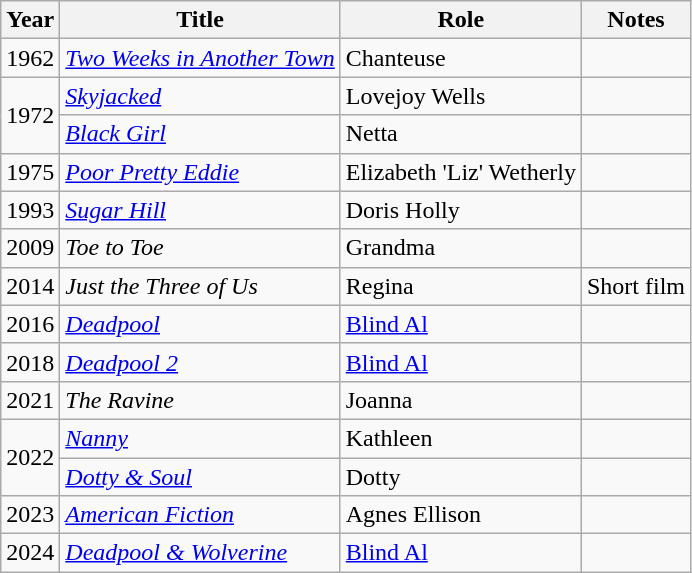<table class="wikitable sortable">
<tr>
<th>Year</th>
<th>Title</th>
<th>Role</th>
<th>Notes</th>
</tr>
<tr>
<td>1962</td>
<td><em><a href='#'>Two Weeks in Another Town</a></em></td>
<td>Chanteuse</td>
<td></td>
</tr>
<tr>
<td rowspan="2">1972</td>
<td><em><a href='#'>Skyjacked</a></em></td>
<td>Lovejoy Wells</td>
<td></td>
</tr>
<tr>
<td><em><a href='#'>Black Girl</a></em></td>
<td>Netta</td>
<td></td>
</tr>
<tr>
<td>1975</td>
<td><em><a href='#'>Poor Pretty Eddie</a></em></td>
<td>Elizabeth 'Liz' Wetherly</td>
<td></td>
</tr>
<tr>
<td>1993</td>
<td><em><a href='#'>Sugar Hill</a></em></td>
<td>Doris Holly</td>
<td></td>
</tr>
<tr>
<td>2009</td>
<td><em>Toe to Toe</em></td>
<td>Grandma</td>
<td></td>
</tr>
<tr>
<td>2014</td>
<td><em>Just the Three of Us</em></td>
<td>Regina</td>
<td>Short film</td>
</tr>
<tr>
<td>2016</td>
<td><em><a href='#'>Deadpool</a></em></td>
<td><a href='#'>Blind Al</a></td>
<td></td>
</tr>
<tr>
<td>2018</td>
<td><em><a href='#'>Deadpool 2</a></em></td>
<td><a href='#'>Blind Al</a></td>
<td></td>
</tr>
<tr>
<td>2021</td>
<td><em>The Ravine</em></td>
<td>Joanna</td>
<td></td>
</tr>
<tr>
<td rowspan="2">2022</td>
<td><em><a href='#'>Nanny</a></em></td>
<td>Kathleen</td>
<td></td>
</tr>
<tr>
<td><em><a href='#'>Dotty & Soul</a></em></td>
<td>Dotty</td>
<td></td>
</tr>
<tr>
<td>2023</td>
<td><em><a href='#'>American Fiction</a></em></td>
<td>Agnes Ellison</td>
<td></td>
</tr>
<tr>
<td>2024</td>
<td><em><a href='#'>Deadpool & Wolverine</a></em></td>
<td><a href='#'>Blind Al</a></td>
<td></td>
</tr>
</table>
